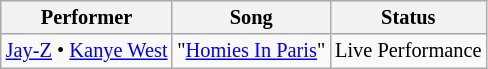<table class="wikitable" style="font-size:85%">
<tr>
<th>Performer</th>
<th>Song</th>
<th>Status</th>
</tr>
<tr>
<td> <a href='#'>Jay-Z</a> •  <a href='#'>Kanye West</a></td>
<td>"<a href='#'>Homies In Paris</a>"</td>
<td>Live Performance</td>
</tr>
</table>
